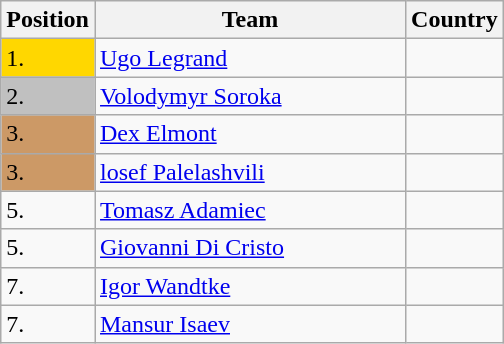<table class=wikitable>
<tr>
<th width=10>Position</th>
<th width=200>Team</th>
<th>Country</th>
</tr>
<tr>
<td bgcolor=gold>1.</td>
<td><a href='#'>Ugo Legrand</a></td>
<td></td>
</tr>
<tr>
<td bgcolor="silver">2.</td>
<td><a href='#'>Volodymyr Soroka</a></td>
<td></td>
</tr>
<tr>
<td bgcolor="CC9966">3.</td>
<td><a href='#'>Dex Elmont</a></td>
<td></td>
</tr>
<tr>
<td bgcolor="CC9966">3.</td>
<td><a href='#'>losef Palelashvili</a></td>
<td></td>
</tr>
<tr>
<td>5.</td>
<td><a href='#'>Tomasz Adamiec</a></td>
<td></td>
</tr>
<tr>
<td>5.</td>
<td><a href='#'>Giovanni Di Cristo</a></td>
<td></td>
</tr>
<tr>
<td>7.</td>
<td><a href='#'>Igor Wandtke</a></td>
<td></td>
</tr>
<tr>
<td>7.</td>
<td><a href='#'>Mansur Isaev</a></td>
<td></td>
</tr>
</table>
